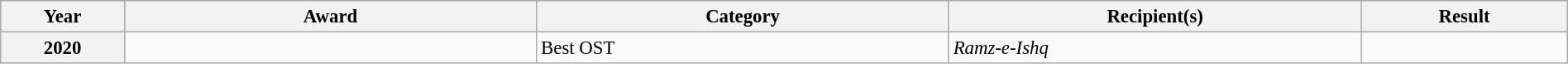<table class="wikitable" width="100%" style="font-size: 95%;">
<tr style="background:#ccc; text-align:center;">
<th scope="col" width="6%">Year</th>
<th scope="col" width="20%">Award</th>
<th scope="col" width="20%">Category</th>
<th scope="col" width="20%">Recipient(s)</th>
<th scope="col" width="10%">Result</th>
</tr>
<tr>
<th>2020</th>
<td></td>
<td>Best OST</td>
<td><em>Ramz-e-Ishq</em></td>
<td></td>
</tr>
</table>
